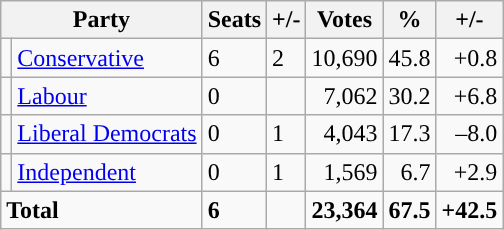<table class="wikitable sortable">
<tr>
<th colspan="2">Party</th>
<th>Seats</th>
<th>+/-</th>
<th>Votes</th>
<th>%</th>
<th>+/-</th>
</tr>
<tr>
<td style="background-color: "></td>
<td><a href='#'>Conservative</a></td>
<td>6</td>
<td> 2</td>
<td style="text-align:right;">10,690</td>
<td style="text-align:right;">45.8</td>
<td style="text-align:right;">+0.8</td>
</tr>
<tr>
<td style="background-color: "></td>
<td><a href='#'>Labour</a></td>
<td>0</td>
<td></td>
<td style="text-align:right;">7,062</td>
<td style="text-align:right;">30.2</td>
<td style="text-align:right;">+6.8</td>
</tr>
<tr>
<td style="background-color: "></td>
<td><a href='#'>Liberal Democrats</a></td>
<td>0</td>
<td> 1</td>
<td style="text-align:right;">4,043</td>
<td style="text-align:right;">17.3</td>
<td style="text-align:right;">–8.0</td>
</tr>
<tr>
<td style="background-color: "></td>
<td><a href='#'>Independent</a></td>
<td>0</td>
<td> 1</td>
<td style="text-align:right;">1,569</td>
<td style="text-align:right;">6.7</td>
<td style="text-align:right;">+2.9</td>
</tr>
<tr>
<td colspan="2"><strong>Total</strong></td>
<td><strong>6</strong></td>
<td></td>
<td style="text-align:right;"><strong>23,364</strong></td>
<td style="text-align:right;"><strong>67.5</strong></td>
<td style="text-align:right;"><strong>+42.5</strong></td>
</tr>
</table>
